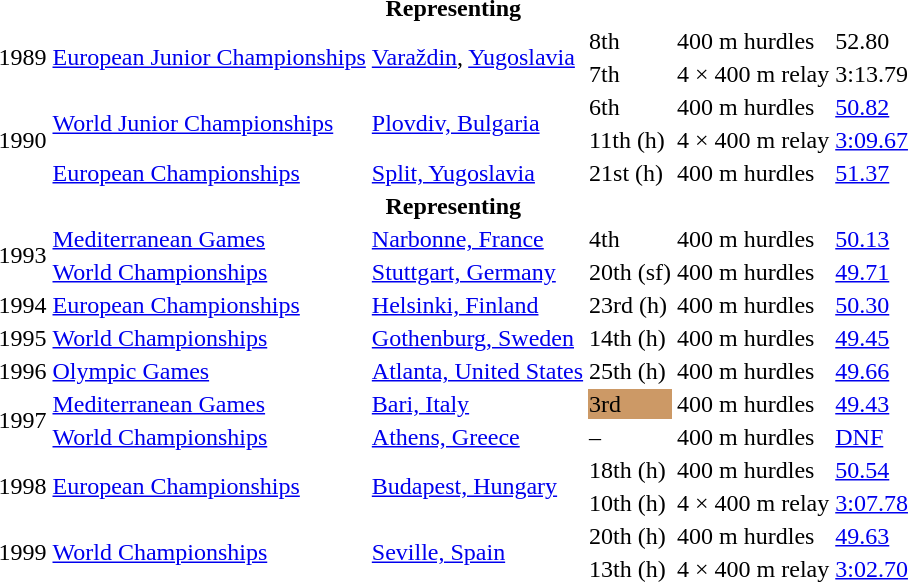<table>
<tr>
<th colspan="6">Representing </th>
</tr>
<tr>
<td rowspan=2>1989</td>
<td rowspan=2><a href='#'>European Junior Championships</a></td>
<td rowspan=2><a href='#'>Varaždin</a>, <a href='#'>Yugoslavia</a></td>
<td>8th</td>
<td>400 m hurdles</td>
<td>52.80</td>
</tr>
<tr>
<td>7th</td>
<td>4 × 400 m relay</td>
<td>3:13.79</td>
</tr>
<tr>
<td rowspan=3>1990</td>
<td rowspan=2><a href='#'>World Junior Championships</a></td>
<td rowspan=2><a href='#'>Plovdiv, Bulgaria</a></td>
<td>6th</td>
<td>400 m hurdles</td>
<td><a href='#'>50.82</a></td>
</tr>
<tr>
<td>11th (h)</td>
<td>4 × 400 m relay</td>
<td><a href='#'>3:09.67</a></td>
</tr>
<tr>
<td><a href='#'>European Championships</a></td>
<td><a href='#'>Split, Yugoslavia</a></td>
<td>21st (h)</td>
<td>400 m hurdles</td>
<td><a href='#'>51.37</a></td>
</tr>
<tr>
<th colspan="6">Representing </th>
</tr>
<tr>
<td rowspan=2>1993</td>
<td><a href='#'>Mediterranean Games</a></td>
<td><a href='#'>Narbonne, France</a></td>
<td>4th</td>
<td>400 m hurdles</td>
<td><a href='#'>50.13</a></td>
</tr>
<tr>
<td><a href='#'>World Championships</a></td>
<td><a href='#'>Stuttgart, Germany</a></td>
<td>20th (sf)</td>
<td>400 m hurdles</td>
<td><a href='#'>49.71</a></td>
</tr>
<tr>
<td>1994</td>
<td><a href='#'>European Championships</a></td>
<td><a href='#'>Helsinki, Finland</a></td>
<td>23rd (h)</td>
<td>400 m hurdles</td>
<td><a href='#'>50.30</a></td>
</tr>
<tr>
<td>1995</td>
<td><a href='#'>World Championships</a></td>
<td><a href='#'>Gothenburg, Sweden</a></td>
<td>14th (h)</td>
<td>400 m hurdles</td>
<td><a href='#'>49.45</a></td>
</tr>
<tr>
<td>1996</td>
<td><a href='#'>Olympic Games</a></td>
<td><a href='#'>Atlanta, United States</a></td>
<td>25th (h)</td>
<td>400 m hurdles</td>
<td><a href='#'>49.66</a></td>
</tr>
<tr>
<td rowspan=2>1997</td>
<td><a href='#'>Mediterranean Games</a></td>
<td><a href='#'>Bari, Italy</a></td>
<td bgcolor=cc9966>3rd</td>
<td>400 m hurdles</td>
<td><a href='#'>49.43</a></td>
</tr>
<tr>
<td><a href='#'>World Championships</a></td>
<td><a href='#'>Athens, Greece</a></td>
<td>–</td>
<td>400 m hurdles</td>
<td><a href='#'>DNF</a></td>
</tr>
<tr>
<td rowspan=2>1998</td>
<td rowspan=2><a href='#'>European Championships</a></td>
<td rowspan=2><a href='#'>Budapest, Hungary</a></td>
<td>18th (h)</td>
<td>400 m hurdles</td>
<td><a href='#'>50.54</a></td>
</tr>
<tr>
<td>10th (h)</td>
<td>4 × 400 m relay</td>
<td><a href='#'>3:07.78</a></td>
</tr>
<tr>
<td rowspan=2>1999</td>
<td rowspan=2><a href='#'>World Championships</a></td>
<td rowspan=2><a href='#'>Seville, Spain</a></td>
<td>20th (h)</td>
<td>400 m hurdles</td>
<td><a href='#'>49.63</a></td>
</tr>
<tr>
<td>13th (h)</td>
<td>4 × 400 m relay</td>
<td><a href='#'>3:02.70</a></td>
</tr>
</table>
